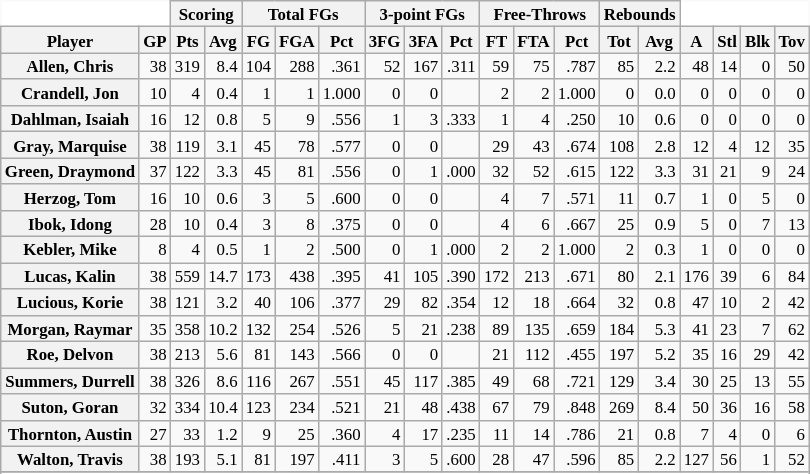<table class="wikitable sortable" border="1" style="font-size:70%;">
<tr>
<th colspan="2" style="border-top-style:hidden; border-left-style:hidden; background: white;"></th>
<th colspan="2" style=>Scoring</th>
<th colspan="3" style=>Total FGs</th>
<th colspan="3" style=>3-point FGs</th>
<th colspan="3" style=>Free-Throws</th>
<th colspan="2" style=>Rebounds</th>
<th colspan="4" style="border-top-style:hidden; border-right-style:hidden; background: white;"></th>
</tr>
<tr>
<th scope="col" style=>Player</th>
<th scope="col" style=>GP</th>
<th scope="col" style=>Pts</th>
<th scope="col" style=>Avg</th>
<th scope="col" style=>FG</th>
<th scope="col" style=>FGA</th>
<th scope="col" style=>Pct</th>
<th scope="col" style=>3FG</th>
<th scope="col" style=>3FA</th>
<th scope="col" style=>Pct</th>
<th scope="col" style=>FT</th>
<th scope="col" style=>FTA</th>
<th scope="col" style=>Pct</th>
<th scope="col" style=>Tot</th>
<th scope="col" style=>Avg</th>
<th scope="col" style=>A</th>
<th scope="col" style=>Stl</th>
<th scope="col" style=>Blk</th>
<th scope="col" style=>Tov</th>
</tr>
<tr>
<th style=white-space:nowrap>Allen, Chris</th>
<td align="right">38</td>
<td align="right">319</td>
<td align="right">8.4</td>
<td align="right">104</td>
<td align="right">288</td>
<td align="right">.361</td>
<td align="right">52</td>
<td align="right">167</td>
<td align="right">.311</td>
<td align="right">59</td>
<td align="right">75</td>
<td align="right">.787</td>
<td align="right">85</td>
<td align="right">2.2</td>
<td align="right">48</td>
<td align="right">14</td>
<td align="right">0</td>
<td align="right">50</td>
</tr>
<tr>
<th style=white-space:nowrap>Crandell, Jon</th>
<td align="right">10</td>
<td align="right">4</td>
<td align="right">0.4</td>
<td align="right">1</td>
<td align="right">1</td>
<td align="right">1.000</td>
<td align="right">0</td>
<td align="right">0</td>
<td align="right"></td>
<td align="right">2</td>
<td align="right">2</td>
<td align="right">1.000</td>
<td align="right">0</td>
<td align="right">0.0</td>
<td align="right">0</td>
<td align="right">0</td>
<td align="right">0</td>
<td align="right">0</td>
</tr>
<tr>
<th style=white-space:nowrap>Dahlman, Isaiah</th>
<td align="right">16</td>
<td align="right">12</td>
<td align="right">0.8</td>
<td align="right">5</td>
<td align="right">9</td>
<td align="right">.556</td>
<td align="right">1</td>
<td align="right">3</td>
<td align="right">.333</td>
<td align="right">1</td>
<td align="right">4</td>
<td align="right">.250</td>
<td align="right">10</td>
<td align="right">0.6</td>
<td align="right">0</td>
<td align="right">0</td>
<td align="right">0</td>
<td align="right">0</td>
</tr>
<tr>
<th style=white-space:nowrap>Gray, Marquise</th>
<td align="right">38</td>
<td align="right">119</td>
<td align="right">3.1</td>
<td align="right">45</td>
<td align="right">78</td>
<td align="right">.577</td>
<td align="right">0</td>
<td align="right">0</td>
<td align="right"></td>
<td align="right">29</td>
<td align="right">43</td>
<td align="right">.674</td>
<td align="right">108</td>
<td align="right">2.8</td>
<td align="right">12</td>
<td align="right">4</td>
<td align="right">12</td>
<td align="right">35</td>
</tr>
<tr>
<th style=white-space:nowrap>Green, Draymond</th>
<td align="right">37</td>
<td align="right">122</td>
<td align="right">3.3</td>
<td align="right">45</td>
<td align="right">81</td>
<td align="right">.556</td>
<td align="right">0</td>
<td align="right">1</td>
<td align="right">.000</td>
<td align="right">32</td>
<td align="right">52</td>
<td align="right">.615</td>
<td align="right">122</td>
<td align="right">3.3</td>
<td align="right">31</td>
<td align="right">21</td>
<td align="right">9</td>
<td align="right">24</td>
</tr>
<tr>
<th style=white-space:nowrap>Herzog, Tom</th>
<td align="right" style=>16</td>
<td align="right">10</td>
<td align="right">0.6</td>
<td align="right">3</td>
<td align="right">5</td>
<td align="right">.600</td>
<td align="right">0</td>
<td align="right">0</td>
<td align="right"></td>
<td align="right">4</td>
<td align="right">7</td>
<td align="right">.571</td>
<td align="right">11</td>
<td align="right">0.7</td>
<td align="right">1</td>
<td align="right">0</td>
<td align="right">5</td>
<td align="right">0</td>
</tr>
<tr>
<th style=white-space:nowrap>Ibok, Idong</th>
<td align="right" style=>28</td>
<td align="right">10</td>
<td align="right">0.4</td>
<td align="right">3</td>
<td align="right">8</td>
<td align="right">.375</td>
<td align="right">0</td>
<td align="right">0</td>
<td align="right"></td>
<td align="right">4</td>
<td align="right">6</td>
<td align="right">.667</td>
<td align="right">25</td>
<td align="right">0.9</td>
<td align="right">5</td>
<td align="right">0</td>
<td align="right">7</td>
<td align="right">13</td>
</tr>
<tr>
<th style=white-space:nowrap>Kebler, Mike</th>
<td align="right" style=>8</td>
<td align="right">4</td>
<td align="right">0.5</td>
<td align="right">1</td>
<td align="right">2</td>
<td align="right">.500</td>
<td align="right">0</td>
<td align="right">1</td>
<td align="right">.000</td>
<td align="right">2</td>
<td align="right">2</td>
<td align="right">1.000</td>
<td align="right">2</td>
<td align="right">0.3</td>
<td align="right">1</td>
<td align="right">0</td>
<td align="right">0</td>
<td align="right">0</td>
</tr>
<tr>
<th style=white-space:nowrap>Lucas, Kalin</th>
<td align="right">38</td>
<td align="right">559</td>
<td align="right">14.7</td>
<td align="right">173</td>
<td align="right">438</td>
<td align="right">.395</td>
<td align="right">41</td>
<td align="right">105</td>
<td align="right">.390</td>
<td align="right">172</td>
<td align="right">213</td>
<td align="right">.671</td>
<td align="right">80</td>
<td align="right">2.1</td>
<td align="right">176</td>
<td align="right">39</td>
<td align="right">6</td>
<td align="right">84</td>
</tr>
<tr>
<th style=white-space:nowrap>Lucious, Korie</th>
<td align="right">38</td>
<td align="right">121</td>
<td align="right">3.2</td>
<td align="right">40</td>
<td align="right">106</td>
<td align="right">.377</td>
<td align="right">29</td>
<td align="right">82</td>
<td align="right">.354</td>
<td align="right">12</td>
<td align="right">18</td>
<td align="right">.664</td>
<td align="right">32</td>
<td align="right">0.8</td>
<td align="right">47</td>
<td align="right">10</td>
<td align="right">2</td>
<td align="right">42</td>
</tr>
<tr>
<th style=white-space:nowrap>Morgan, Raymar</th>
<td align="right">35</td>
<td align="right">358</td>
<td align="right">10.2</td>
<td align="right">132</td>
<td align="right">254</td>
<td align="right">.526</td>
<td align="right">5</td>
<td align="right">21</td>
<td align="right">.238</td>
<td align="right">89</td>
<td align="right">135</td>
<td align="right">.659</td>
<td align="right">184</td>
<td align="right">5.3</td>
<td align="right">41</td>
<td align="right">23</td>
<td align="right">7</td>
<td align="right">62</td>
</tr>
<tr>
<th style=white-space:nowrap>Roe, Delvon</th>
<td align="right">38</td>
<td align="right">213</td>
<td align="right">5.6</td>
<td align="right">81</td>
<td align="right">143</td>
<td align="right">.566</td>
<td align="right">0</td>
<td align="right">0</td>
<td align="right"></td>
<td align="right">21</td>
<td align="right">112</td>
<td align="right">.455</td>
<td align="right">197</td>
<td align="right">5.2</td>
<td align="right">35</td>
<td align="right">16</td>
<td align="right">29</td>
<td align="right">42</td>
</tr>
<tr>
<th style=white-space:nowrap>Summers, Durrell</th>
<td align="right">38</td>
<td align="right">326</td>
<td align="right">8.6</td>
<td align="right">116</td>
<td align="right">267</td>
<td align="right">.551</td>
<td align="right">45</td>
<td align="right">117</td>
<td align="right">.385</td>
<td align="right">49</td>
<td align="right">68</td>
<td align="right">.721</td>
<td align="right">129</td>
<td align="right">3.4</td>
<td align="right">30</td>
<td align="right">25</td>
<td align="right">13</td>
<td align="right">55</td>
</tr>
<tr>
<th style=white-space:nowrap>Suton, Goran</th>
<td align="right">32</td>
<td align="right">334</td>
<td align="right">10.4</td>
<td align="right">123</td>
<td align="right">234</td>
<td align="right">.521</td>
<td align="right">21</td>
<td align="right">48</td>
<td align="right">.438</td>
<td align="right">67</td>
<td align="right">79</td>
<td align="right">.848</td>
<td align="right">269</td>
<td align="right">8.4</td>
<td align="right">50</td>
<td align="right">36</td>
<td align="right">16</td>
<td align="right">58</td>
</tr>
<tr>
<th style=white-space:nowrap>Thornton, Austin</th>
<td align="right">27</td>
<td align="right">33</td>
<td align="right">1.2</td>
<td align="right">9</td>
<td align="right">25</td>
<td align="right">.360</td>
<td align="right">4</td>
<td align="right">17</td>
<td align="right">.235</td>
<td align="right">11</td>
<td align="right">14</td>
<td align="right">.786</td>
<td align="right">21</td>
<td align="right">0.8</td>
<td align="right">7</td>
<td align="right">4</td>
<td align="right">0</td>
<td align="right">6</td>
</tr>
<tr>
<th style=white-space:nowrap>Walton, Travis</th>
<td align="right">38</td>
<td align="right">193</td>
<td align="right">5.1</td>
<td align="right">81</td>
<td align="right">197</td>
<td align="right">.411</td>
<td align="right">3</td>
<td align="right">5</td>
<td align="right">.600</td>
<td align="right">28</td>
<td align="right">47</td>
<td align="right">.596</td>
<td align="right">85</td>
<td align="right">2.2</td>
<td align="right">127</td>
<td align="right">56</td>
<td align="right">1</td>
<td align="right">52</td>
</tr>
<tr>
</tr>
<tr class="sortbottom">
</tr>
</table>
